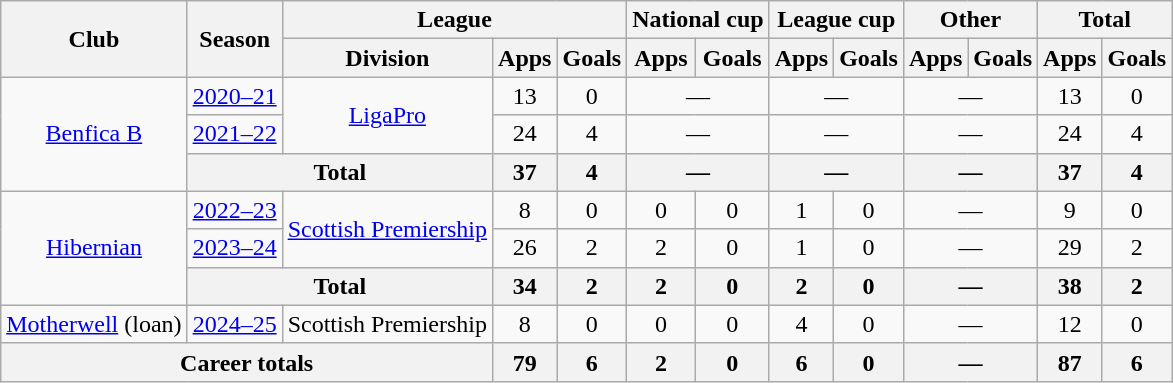<table class="wikitable" style="text-align: center">
<tr>
<th rowspan="2">Club</th>
<th rowspan="2">Season</th>
<th colspan="3">League</th>
<th colspan="2">National cup</th>
<th colspan="2">League cup</th>
<th colspan="2">Other</th>
<th colspan="2">Total</th>
</tr>
<tr>
<th>Division</th>
<th>Apps</th>
<th>Goals</th>
<th>Apps</th>
<th>Goals</th>
<th>Apps</th>
<th>Goals</th>
<th>Apps</th>
<th>Goals</th>
<th>Apps</th>
<th>Goals</th>
</tr>
<tr>
<td rowspan="3"><a href='#'>Benfica B</a></td>
<td><a href='#'>2020–21</a></td>
<td rowspan="2"><a href='#'>LigaPro</a></td>
<td>13</td>
<td>0</td>
<td colspan="2">—</td>
<td colspan="2">—</td>
<td colspan="2">—</td>
<td>13</td>
<td>0</td>
</tr>
<tr>
<td><a href='#'>2021–22</a></td>
<td>24</td>
<td>4</td>
<td colspan="2">—</td>
<td colspan="2">—</td>
<td colspan="2">—</td>
<td>24</td>
<td>4</td>
</tr>
<tr>
<th colspan="2">Total</th>
<th>37</th>
<th>4</th>
<th colspan="2">—</th>
<th colspan="2">—</th>
<th colspan="2">—</th>
<th>37</th>
<th>4</th>
</tr>
<tr>
<td rowspan="3"><a href='#'>Hibernian</a></td>
<td><a href='#'>2022–23</a></td>
<td rowspan="2"><a href='#'>Scottish Premiership</a></td>
<td>8</td>
<td>0</td>
<td>0</td>
<td>0</td>
<td>1</td>
<td>0</td>
<td colspan="2">—</td>
<td>9</td>
<td>0</td>
</tr>
<tr>
<td><a href='#'>2023–24</a></td>
<td>26</td>
<td>2</td>
<td>2</td>
<td>0</td>
<td>1</td>
<td>0</td>
<td colspan="2">—</td>
<td>29</td>
<td>2</td>
</tr>
<tr>
<th colspan="2">Total</th>
<th>34</th>
<th>2</th>
<th>2</th>
<th>0</th>
<th>2</th>
<th>0</th>
<th colspan="2">—</th>
<th>38</th>
<th>2</th>
</tr>
<tr>
<td><a href='#'>Motherwell</a> (loan)</td>
<td><a href='#'>2024–25</a></td>
<td>Scottish Premiership</td>
<td>8</td>
<td>0</td>
<td>0</td>
<td>0</td>
<td>4</td>
<td>0</td>
<td colspan="2">—</td>
<td>12</td>
<td>0</td>
</tr>
<tr>
<th colspan="3">Career totals</th>
<th>79</th>
<th>6</th>
<th>2</th>
<th>0</th>
<th>6</th>
<th>0</th>
<th colspan="2">—</th>
<th>87</th>
<th>6</th>
</tr>
</table>
